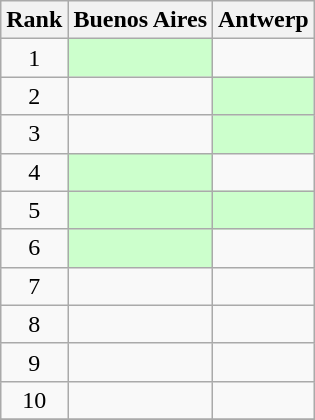<table class=wikitable>
<tr>
<th>Rank</th>
<th>Buenos Aires</th>
<th>Antwerp</th>
</tr>
<tr>
<td align=center>1</td>
<td bgcolor=ccffcc></td>
<td></td>
</tr>
<tr>
<td align=center>2</td>
<td></td>
<td bgcolor=ccffcc></td>
</tr>
<tr>
<td align=center>3</td>
<td></td>
<td bgcolor=ccffcc></td>
</tr>
<tr>
<td align=center>4</td>
<td bgcolor=ccffcc></td>
<td></td>
</tr>
<tr>
<td align=center>5</td>
<td bgcolor=ccffcc></td>
<td bgcolor=ccffcc></td>
</tr>
<tr>
<td align=center>6</td>
<td bgcolor=ccffcc></td>
<td></td>
</tr>
<tr>
<td align=center>7</td>
<td></td>
<td></td>
</tr>
<tr>
<td align=center>8</td>
<td></td>
<td></td>
</tr>
<tr>
<td align=center>9</td>
<td></td>
<td></td>
</tr>
<tr>
<td align=center>10</td>
<td></td>
<td></td>
</tr>
<tr>
</tr>
</table>
